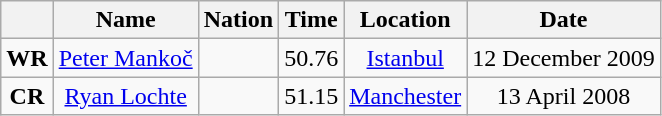<table class=wikitable style=text-align:center>
<tr>
<th></th>
<th>Name</th>
<th>Nation</th>
<th>Time</th>
<th>Location</th>
<th>Date</th>
</tr>
<tr>
<td><strong>WR</strong></td>
<td><a href='#'>Peter Mankoč</a></td>
<td></td>
<td align=left>50.76</td>
<td><a href='#'>Istanbul</a></td>
<td>12 December 2009</td>
</tr>
<tr>
<td><strong>CR</strong></td>
<td><a href='#'>Ryan Lochte</a></td>
<td></td>
<td align=left>51.15</td>
<td><a href='#'>Manchester</a></td>
<td>13 April 2008</td>
</tr>
</table>
